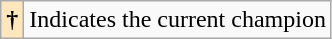<table class="wikitable">
<tr>
<th style="background: #ffe6bd">†</th>
<td>Indicates the current champion</td>
</tr>
</table>
